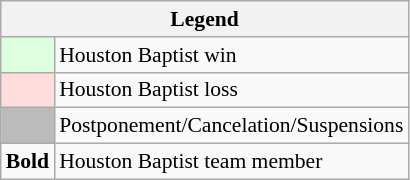<table class="wikitable" style="font-size:90%">
<tr>
<th colspan="2">Legend</th>
</tr>
<tr>
<td bgcolor="#ddffdd"> </td>
<td>Houston Baptist win</td>
</tr>
<tr>
<td bgcolor="#ffdddd"> </td>
<td>Houston Baptist loss</td>
</tr>
<tr>
<td bgcolor="#bbbbbb"> </td>
<td>Postponement/Cancelation/Suspensions</td>
</tr>
<tr>
<td><strong>Bold</strong></td>
<td>Houston Baptist team member</td>
</tr>
</table>
